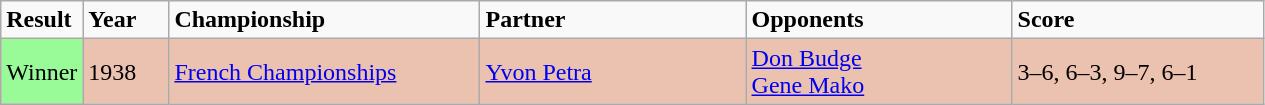<table class="sortable wikitable">
<tr>
<td><strong>Result</strong></td>
<td width="50"><strong>Year</strong></td>
<td width="200"><strong>Championship</strong></td>
<td width="170"><strong>Partner</strong></td>
<td width="170"><strong>Opponents</strong></td>
<td width="160"><strong>Score</strong></td>
</tr>
<tr bgcolor="#EBC2AF">
<td bgcolor=#98fb98>Winner</td>
<td>1938</td>
<td><a href='#'>French Championships</a></td>
<td> <a href='#'>Yvon Petra</a></td>
<td> <a href='#'>Don Budge</a><br> <a href='#'>Gene Mako</a></td>
<td>3–6, 6–3, 9–7, 6–1</td>
</tr>
</table>
